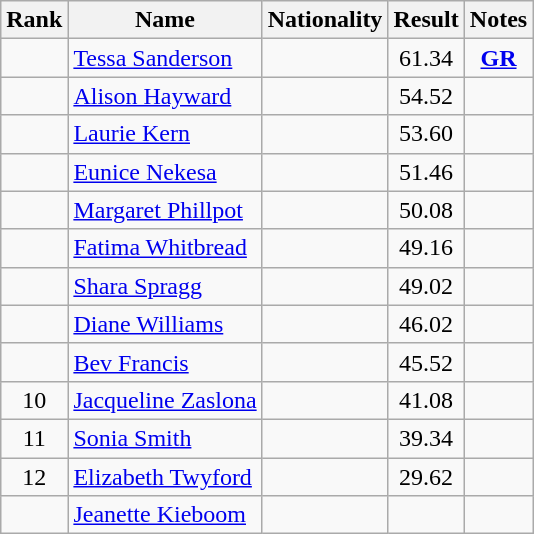<table class="wikitable sortable" style=" text-align:center">
<tr>
<th>Rank</th>
<th>Name</th>
<th>Nationality</th>
<th>Result</th>
<th>Notes</th>
</tr>
<tr>
<td></td>
<td align=left><a href='#'>Tessa Sanderson</a></td>
<td align=left></td>
<td>61.34</td>
<td><strong><a href='#'>GR</a></strong></td>
</tr>
<tr>
<td></td>
<td align=left><a href='#'>Alison Hayward</a></td>
<td align=left></td>
<td>54.52</td>
<td></td>
</tr>
<tr>
<td></td>
<td align=left><a href='#'>Laurie Kern</a></td>
<td align=left></td>
<td>53.60</td>
<td></td>
</tr>
<tr>
<td></td>
<td align=left><a href='#'>Eunice Nekesa</a></td>
<td align=left></td>
<td>51.46</td>
<td></td>
</tr>
<tr>
<td></td>
<td align=left><a href='#'>Margaret Phillpot</a></td>
<td align=left></td>
<td>50.08</td>
<td></td>
</tr>
<tr>
<td></td>
<td align=left><a href='#'>Fatima Whitbread</a></td>
<td align=left></td>
<td>49.16</td>
<td></td>
</tr>
<tr>
<td></td>
<td align=left><a href='#'>Shara Spragg</a></td>
<td align=left></td>
<td>49.02</td>
<td></td>
</tr>
<tr>
<td></td>
<td align=left><a href='#'>Diane Williams</a></td>
<td align=left></td>
<td>46.02</td>
<td></td>
</tr>
<tr>
<td></td>
<td align=left><a href='#'>Bev Francis</a></td>
<td align=left></td>
<td>45.52</td>
<td></td>
</tr>
<tr>
<td>10</td>
<td align=left><a href='#'>Jacqueline Zaslona</a></td>
<td align=left></td>
<td>41.08</td>
<td></td>
</tr>
<tr>
<td>11</td>
<td align=left><a href='#'>Sonia Smith</a></td>
<td align=left></td>
<td>39.34</td>
<td></td>
</tr>
<tr>
<td>12</td>
<td align=left><a href='#'>Elizabeth Twyford</a></td>
<td align=left></td>
<td>29.62</td>
<td></td>
</tr>
<tr>
<td></td>
<td align=left><a href='#'>Jeanette Kieboom</a></td>
<td align=left></td>
<td></td>
<td></td>
</tr>
</table>
